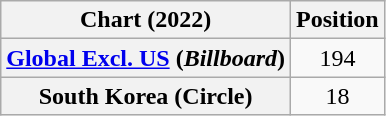<table class="wikitable sortable plainrowheaders" style="text-align:center">
<tr>
<th scope="col">Chart (2022)</th>
<th scope="col">Position</th>
</tr>
<tr>
<th scope="row"><a href='#'>Global Excl. US</a> (<em>Billboard</em>)</th>
<td>194</td>
</tr>
<tr>
<th scope="row">South Korea (Circle)</th>
<td>18</td>
</tr>
</table>
